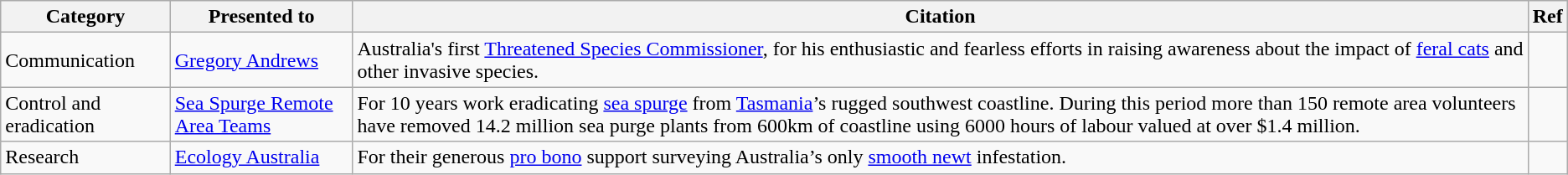<table class="wikitable">
<tr>
<th>Category</th>
<th>Presented to</th>
<th>Citation</th>
<th>Ref</th>
</tr>
<tr>
<td>Communication</td>
<td><a href='#'>Gregory Andrews</a></td>
<td>Australia's first <a href='#'>Threatened Species Commissioner</a>, for his enthusiastic and fearless efforts in raising awareness about the impact of <a href='#'>feral cats</a> and other invasive species.</td>
<td></td>
</tr>
<tr>
<td>Control and eradication</td>
<td><a href='#'>Sea Spurge Remote Area Teams</a></td>
<td>For 10 years work eradicating <a href='#'>sea spurge</a> from <a href='#'>Tasmania</a>’s rugged southwest coastline. During this period more than 150 remote area volunteers have removed 14.2 million sea purge plants from 600km of coastline using 6000 hours of labour valued at over $1.4 million.</td>
<td></td>
</tr>
<tr>
<td>Research</td>
<td><a href='#'>Ecology Australia</a></td>
<td>For their generous <a href='#'>pro bono</a> support surveying Australia’s only <a href='#'>smooth newt</a> infestation.</td>
<td></td>
</tr>
</table>
